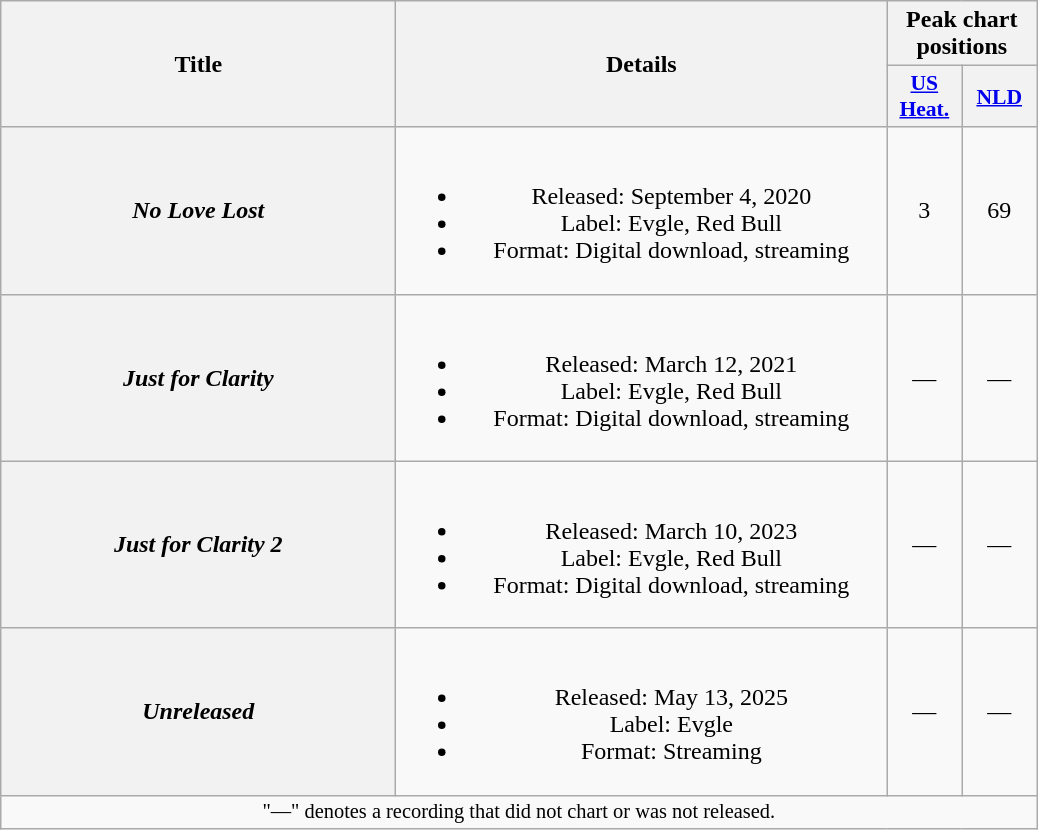<table class="wikitable plainrowheaders" style="text-align:center;">
<tr>
<th scope="col" rowspan="2" style="width:16em;">Title</th>
<th scope="col" rowspan="2" style="width:20em;">Details</th>
<th scope="col" colspan="2">Peak chart positions</th>
</tr>
<tr>
<th scope="col" style="width:3em;font-size:90%;"><a href='#'>US<br>Heat.</a></th>
<th scope="col" style="width:3em;font-size:90%;"><a href='#'>NLD</a><br></th>
</tr>
<tr>
<th scope="row"><em>No Love Lost</em></th>
<td><br><ul><li>Released: September 4, 2020</li><li>Label: Evgle, Red Bull</li><li>Format: Digital download, streaming</li></ul></td>
<td>3<br></td>
<td>69</td>
</tr>
<tr>
<th scope="row"><em>Just for Clarity</em></th>
<td><br><ul><li>Released: March 12, 2021</li><li>Label: Evgle, Red Bull</li><li>Format: Digital download, streaming</li></ul></td>
<td>—</td>
<td>—</td>
</tr>
<tr>
<th scope="row"><em>Just for Clarity 2</em></th>
<td><br><ul><li>Released: March 10, 2023</li><li>Label: Evgle, Red Bull</li><li>Format: Digital download, streaming</li></ul></td>
<td>—</td>
<td>—</td>
</tr>
<tr>
<th scope="row"><em>Unreleased</em></th>
<td><br><ul><li>Released: May 13, 2025</li><li>Label: Evgle</li><li>Format: Streaming</li></ul></td>
<td>—</td>
<td>—</td>
</tr>
<tr>
<td colspan="9" style="font-size:85%">"—" denotes a recording that did not chart or was not released.</td>
</tr>
</table>
